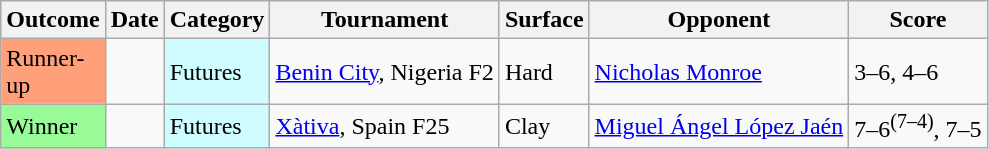<table class="sortable wikitable">
<tr>
<th scope="col" width=40>Outcome</th>
<th scope="col">Date</th>
<th scope="col">Category</th>
<th scope="col">Tournament</th>
<th scope="col">Surface</th>
<th scope="col">Opponent</th>
<th scope="col" class="unsortable">Score</th>
</tr>
<tr>
<td bgcolor=FFA07A>Runner-up</td>
<td></td>
<td style=background:#CFFCFF>Futures</td>
<td><a href='#'>Benin City</a>, Nigeria F2</td>
<td>Hard</td>
<td data-sort-value="Monroe, N"> <a href='#'>Nicholas Monroe</a></td>
<td>3–6, 4–6</td>
</tr>
<tr>
<td bgcolor=98FB98>Winner</td>
<td></td>
<td style=background:#CFFCFF>Futures</td>
<td><a href='#'>Xàtiva</a>, Spain F25</td>
<td>Clay</td>
<td data-sort-value="Monroe, N"> <a href='#'>Miguel Ángel López Jaén</a></td>
<td>7–6<sup>(7–4)</sup>, 7–5</td>
</tr>
</table>
